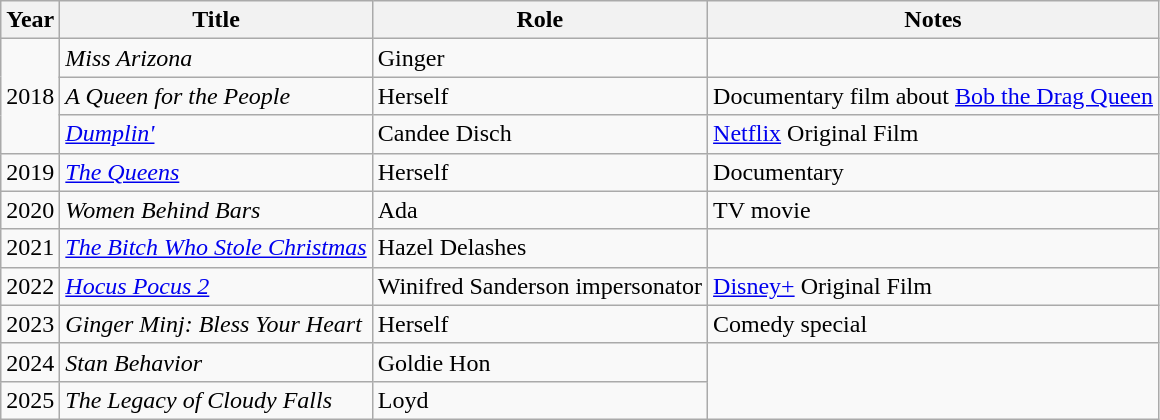<table class="wikitable sortable">
<tr>
<th>Year</th>
<th>Title</th>
<th>Role</th>
<th class="unsortable">Notes</th>
</tr>
<tr>
<td rowspan="3">2018</td>
<td><em>Miss Arizona</em></td>
<td>Ginger</td>
<td></td>
</tr>
<tr>
<td><em>A Queen for the People</em></td>
<td>Herself</td>
<td>Documentary film about <a href='#'>Bob the Drag Queen</a></td>
</tr>
<tr>
<td><em><a href='#'>Dumplin'</a></em></td>
<td>Candee Disch</td>
<td><a href='#'>Netflix</a> Original Film</td>
</tr>
<tr>
<td>2019</td>
<td><em><a href='#'>The Queens</a></em></td>
<td>Herself</td>
<td>Documentary</td>
</tr>
<tr>
<td>2020</td>
<td><em>Women Behind Bars</em></td>
<td>Ada</td>
<td>TV movie</td>
</tr>
<tr>
<td>2021</td>
<td><em><a href='#'>The Bitch Who Stole Christmas</a></em></td>
<td>Hazel Delashes</td>
<td></td>
</tr>
<tr>
<td>2022</td>
<td><em><a href='#'>Hocus Pocus 2</a></em></td>
<td>Winifred Sanderson impersonator</td>
<td><a href='#'>Disney+</a> Original Film</td>
</tr>
<tr>
<td>2023</td>
<td><em>Ginger Minj: Bless Your Heart</em></td>
<td>Herself</td>
<td>Comedy special</td>
</tr>
<tr>
<td>2024</td>
<td><em>Stan Behavior</em></td>
<td>Goldie Hon</td>
</tr>
<tr>
<td>2025</td>
<td><em>The Legacy of Cloudy Falls</em></td>
<td>Loyd</td>
</tr>
</table>
